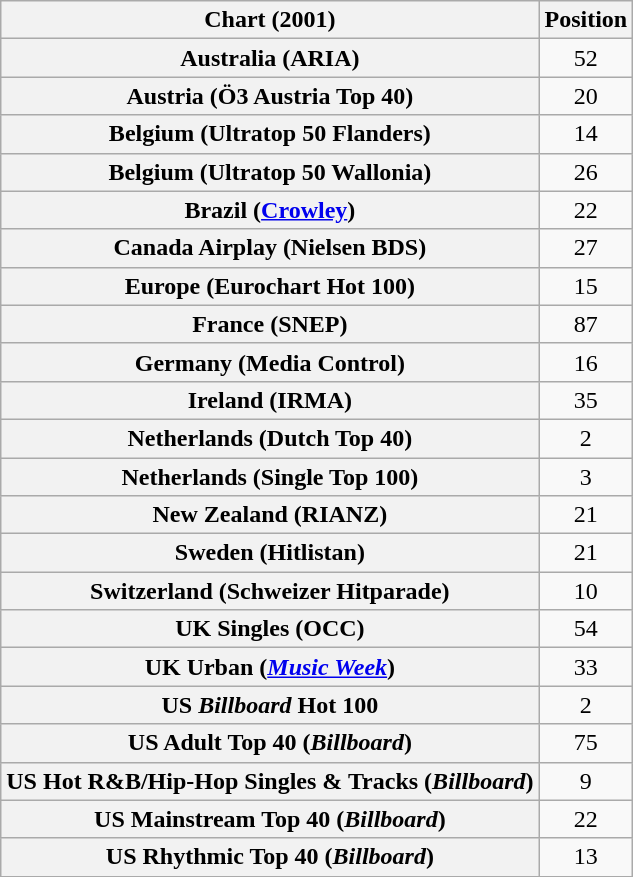<table class="wikitable sortable plainrowheaders" style="text-align:center">
<tr>
<th>Chart (2001)</th>
<th>Position</th>
</tr>
<tr>
<th scope="row">Australia (ARIA)</th>
<td>52</td>
</tr>
<tr>
<th scope="row">Austria (Ö3 Austria Top 40)</th>
<td>20</td>
</tr>
<tr>
<th scope="row">Belgium (Ultratop 50 Flanders)</th>
<td>14</td>
</tr>
<tr>
<th scope="row">Belgium (Ultratop 50 Wallonia)</th>
<td>26</td>
</tr>
<tr>
<th scope="row">Brazil (<a href='#'>Crowley</a>)</th>
<td>22</td>
</tr>
<tr>
<th scope="row">Canada Airplay (Nielsen BDS)</th>
<td>27</td>
</tr>
<tr>
<th scope="row">Europe (Eurochart Hot 100)</th>
<td>15</td>
</tr>
<tr>
<th scope="row">France (SNEP)</th>
<td>87</td>
</tr>
<tr>
<th scope="row">Germany (Media Control)</th>
<td>16</td>
</tr>
<tr>
<th scope="row">Ireland (IRMA)</th>
<td>35</td>
</tr>
<tr>
<th scope="row">Netherlands (Dutch Top 40)</th>
<td>2</td>
</tr>
<tr>
<th scope="row">Netherlands (Single Top 100)</th>
<td>3</td>
</tr>
<tr>
<th scope="row">New Zealand (RIANZ)</th>
<td>21</td>
</tr>
<tr>
<th scope="row">Sweden (Hitlistan)</th>
<td>21</td>
</tr>
<tr>
<th scope="row">Switzerland (Schweizer Hitparade)</th>
<td>10</td>
</tr>
<tr>
<th scope="row">UK Singles (OCC)</th>
<td>54</td>
</tr>
<tr>
<th scope="row">UK Urban (<em><a href='#'>Music Week</a></em>)</th>
<td>33</td>
</tr>
<tr>
<th scope="row">US <em>Billboard</em> Hot 100</th>
<td>2</td>
</tr>
<tr>
<th scope="row">US Adult Top 40 (<em>Billboard</em>)</th>
<td>75</td>
</tr>
<tr>
<th scope="row">US Hot R&B/Hip-Hop Singles & Tracks (<em>Billboard</em>)</th>
<td>9</td>
</tr>
<tr>
<th scope="row">US Mainstream Top 40 (<em>Billboard</em>)</th>
<td>22</td>
</tr>
<tr>
<th scope="row">US Rhythmic Top 40 (<em>Billboard</em>)</th>
<td>13</td>
</tr>
</table>
